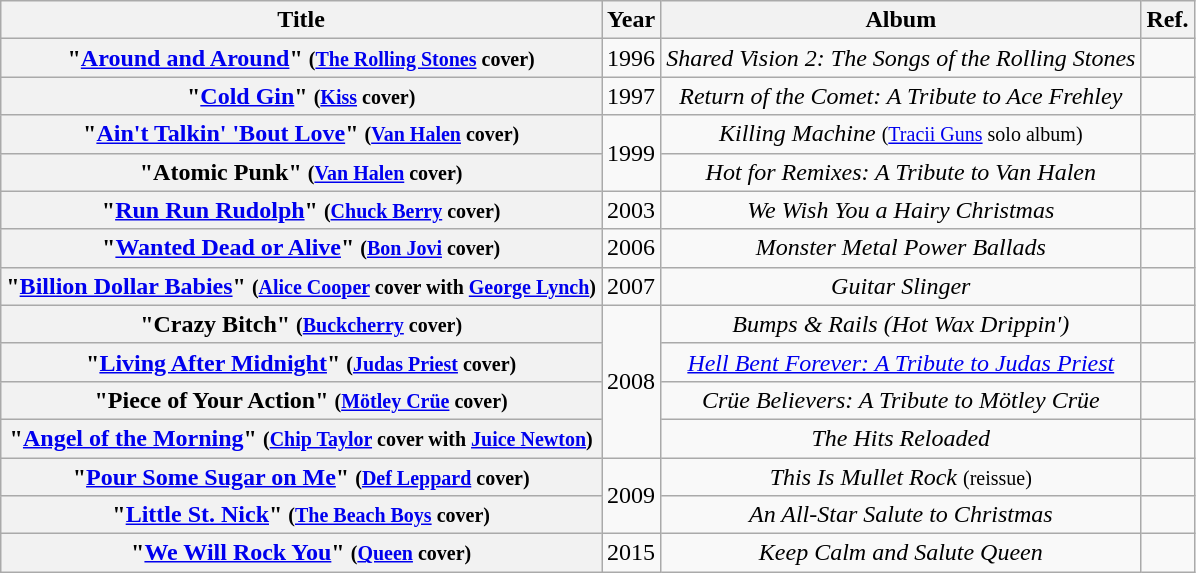<table class="wikitable plainrowheaders" style="text-align:center;">
<tr>
<th scope="col">Title</th>
<th scope="col">Year</th>
<th scope="col">Album</th>
<th scope="col">Ref.</th>
</tr>
<tr>
<th scope="row">"<a href='#'>Around and Around</a>" <small>(<a href='#'>The Rolling Stones</a> cover)</small></th>
<td>1996</td>
<td><em>Shared Vision 2: The Songs of the Rolling Stones</em></td>
<td></td>
</tr>
<tr>
<th scope="row">"<a href='#'>Cold Gin</a>" <small>(<a href='#'>Kiss</a> cover)</small></th>
<td>1997</td>
<td><em>Return of the Comet: A Tribute to Ace Frehley</em></td>
<td></td>
</tr>
<tr>
<th scope="row">"<a href='#'>Ain't Talkin' 'Bout Love</a>" <small>(<a href='#'>Van Halen</a> cover)</small></th>
<td rowspan="2">1999</td>
<td><em>Killing Machine</em> <small>(<a href='#'>Tracii Guns</a> solo album)</small></td>
<td></td>
</tr>
<tr>
<th scope="row">"Atomic Punk" <small>(<a href='#'>Van Halen</a> cover)</small></th>
<td><em>Hot for Remixes: A Tribute to Van Halen</em></td>
<td></td>
</tr>
<tr>
<th scope="row">"<a href='#'>Run Run Rudolph</a>" <small>(<a href='#'>Chuck Berry</a> cover)</small></th>
<td>2003</td>
<td><em>We Wish You a Hairy Christmas</em></td>
<td></td>
</tr>
<tr>
<th scope="row">"<a href='#'>Wanted Dead or Alive</a>" <small>(<a href='#'>Bon Jovi</a> cover)</small></th>
<td>2006</td>
<td><em>Monster Metal Power Ballads</em></td>
<td></td>
</tr>
<tr>
<th scope="row">"<a href='#'>Billion Dollar Babies</a>" <small>(<a href='#'>Alice Cooper</a> cover with <a href='#'>George Lynch</a>)</small></th>
<td>2007</td>
<td><em>Guitar Slinger</em></td>
<td></td>
</tr>
<tr>
<th scope="row">"Crazy Bitch" <small>(<a href='#'>Buckcherry</a> cover)</small></th>
<td rowspan="4">2008</td>
<td><em>Bumps & Rails (Hot Wax Drippin')</em></td>
<td></td>
</tr>
<tr>
<th scope="row">"<a href='#'>Living After Midnight</a>" <small>(<a href='#'>Judas Priest</a> cover)</small></th>
<td><em><a href='#'>Hell Bent Forever: A Tribute to Judas Priest</a></em></td>
<td></td>
</tr>
<tr>
<th scope="row">"Piece of Your Action" <small>(<a href='#'>Mötley Crüe</a> cover)</small></th>
<td><em>Crüe Believers: A Tribute to Mötley Crüe</em></td>
<td></td>
</tr>
<tr>
<th scope="row">"<a href='#'>Angel of the Morning</a>" <small>(<a href='#'>Chip Taylor</a> cover with <a href='#'>Juice Newton</a>)</small></th>
<td><em>The Hits Reloaded</em></td>
<td></td>
</tr>
<tr>
<th scope="row">"<a href='#'>Pour Some Sugar on Me</a>" <small>(<a href='#'>Def Leppard</a> cover)</small></th>
<td rowspan="2">2009</td>
<td><em>This Is Mullet Rock</em> <small>(reissue)</small></td>
<td></td>
</tr>
<tr>
<th scope="row">"<a href='#'>Little St. Nick</a>" <small>(<a href='#'>The Beach Boys</a> cover)</small></th>
<td><em>An All-Star Salute to Christmas</em></td>
<td></td>
</tr>
<tr>
<th scope="row">"<a href='#'>We Will Rock You</a>" <small>(<a href='#'>Queen</a> cover)</small></th>
<td>2015</td>
<td><em>Keep Calm and Salute Queen</em></td>
<td></td>
</tr>
</table>
